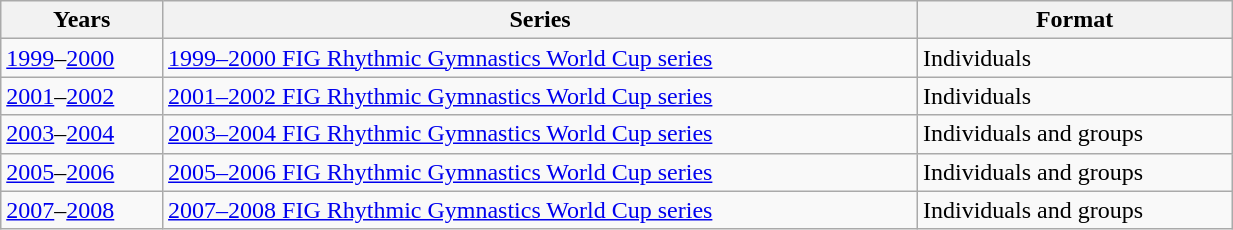<table class="wikitable" style="width:65%">
<tr>
<th>Years</th>
<th>Series</th>
<th>Format</th>
</tr>
<tr>
<td><a href='#'>1999</a>–<a href='#'>2000</a></td>
<td><a href='#'>1999–2000 FIG Rhythmic Gymnastics World Cup series</a></td>
<td>Individuals</td>
</tr>
<tr>
<td><a href='#'>2001</a>–<a href='#'>2002</a></td>
<td><a href='#'>2001–2002 FIG Rhythmic Gymnastics World Cup series</a></td>
<td>Individuals</td>
</tr>
<tr>
<td><a href='#'>2003</a>–<a href='#'>2004</a></td>
<td><a href='#'>2003–2004 FIG Rhythmic Gymnastics World Cup series</a></td>
<td>Individuals and groups</td>
</tr>
<tr>
<td><a href='#'>2005</a>–<a href='#'>2006</a></td>
<td><a href='#'>2005–2006 FIG Rhythmic Gymnastics World Cup series</a></td>
<td>Individuals and groups</td>
</tr>
<tr>
<td><a href='#'>2007</a>–<a href='#'>2008</a></td>
<td><a href='#'>2007–2008 FIG Rhythmic Gymnastics World Cup series</a></td>
<td>Individuals and groups</td>
</tr>
</table>
